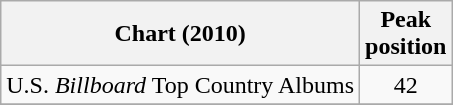<table class="wikitable">
<tr>
<th>Chart (2010)</th>
<th>Peak<br> position</th>
</tr>
<tr>
<td>U.S. <em>Billboard</em> Top Country Albums</td>
<td align="center">42</td>
</tr>
<tr>
</tr>
</table>
